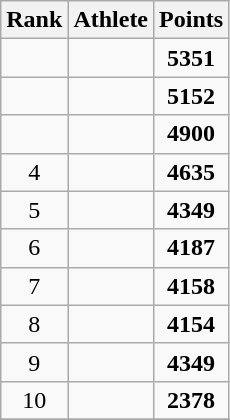<table class=wikitable style="text-align:center;">
<tr>
<th>Rank</th>
<th>Athlete</th>
<th>Points</th>
</tr>
<tr>
<td></td>
<td align=left></td>
<td><strong>5351</strong></td>
</tr>
<tr>
<td></td>
<td align=left></td>
<td><strong>5152</strong></td>
</tr>
<tr>
<td></td>
<td align=left></td>
<td><strong>4900</strong></td>
</tr>
<tr>
<td>4</td>
<td align=left></td>
<td><strong>4635</strong></td>
</tr>
<tr>
<td>5</td>
<td align=left></td>
<td><strong>4349</strong></td>
</tr>
<tr>
<td>6</td>
<td align=left></td>
<td><strong>4187</strong></td>
</tr>
<tr>
<td>7</td>
<td align=left></td>
<td><strong>4158</strong></td>
</tr>
<tr>
<td>8</td>
<td align=left></td>
<td><strong>4154</strong></td>
</tr>
<tr>
<td>9</td>
<td align=left></td>
<td><strong>4349</strong></td>
</tr>
<tr>
<td>10</td>
<td align=left></td>
<td><strong>2378</strong></td>
</tr>
<tr>
</tr>
</table>
